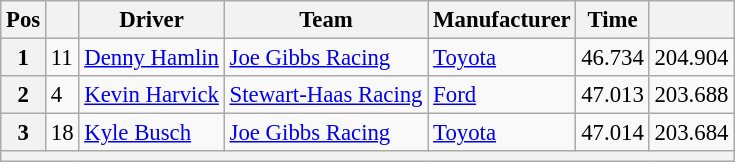<table class="wikitable" style="font-size:95%">
<tr>
<th>Pos</th>
<th></th>
<th>Driver</th>
<th>Team</th>
<th>Manufacturer</th>
<th>Time</th>
<th></th>
</tr>
<tr>
<th>1</th>
<td>11</td>
<td><a href='#'>Denny Hamlin</a></td>
<td><a href='#'>Joe Gibbs Racing</a></td>
<td><a href='#'>Toyota</a></td>
<td>46.734</td>
<td>204.904</td>
</tr>
<tr>
<th>2</th>
<td>4</td>
<td><a href='#'>Kevin Harvick</a></td>
<td><a href='#'>Stewart-Haas Racing</a></td>
<td><a href='#'>Ford</a></td>
<td>47.013</td>
<td>203.688</td>
</tr>
<tr>
<th>3</th>
<td>18</td>
<td><a href='#'>Kyle Busch</a></td>
<td><a href='#'>Joe Gibbs Racing</a></td>
<td><a href='#'>Toyota</a></td>
<td>47.014</td>
<td>203.684</td>
</tr>
<tr>
<th colspan="7"></th>
</tr>
</table>
